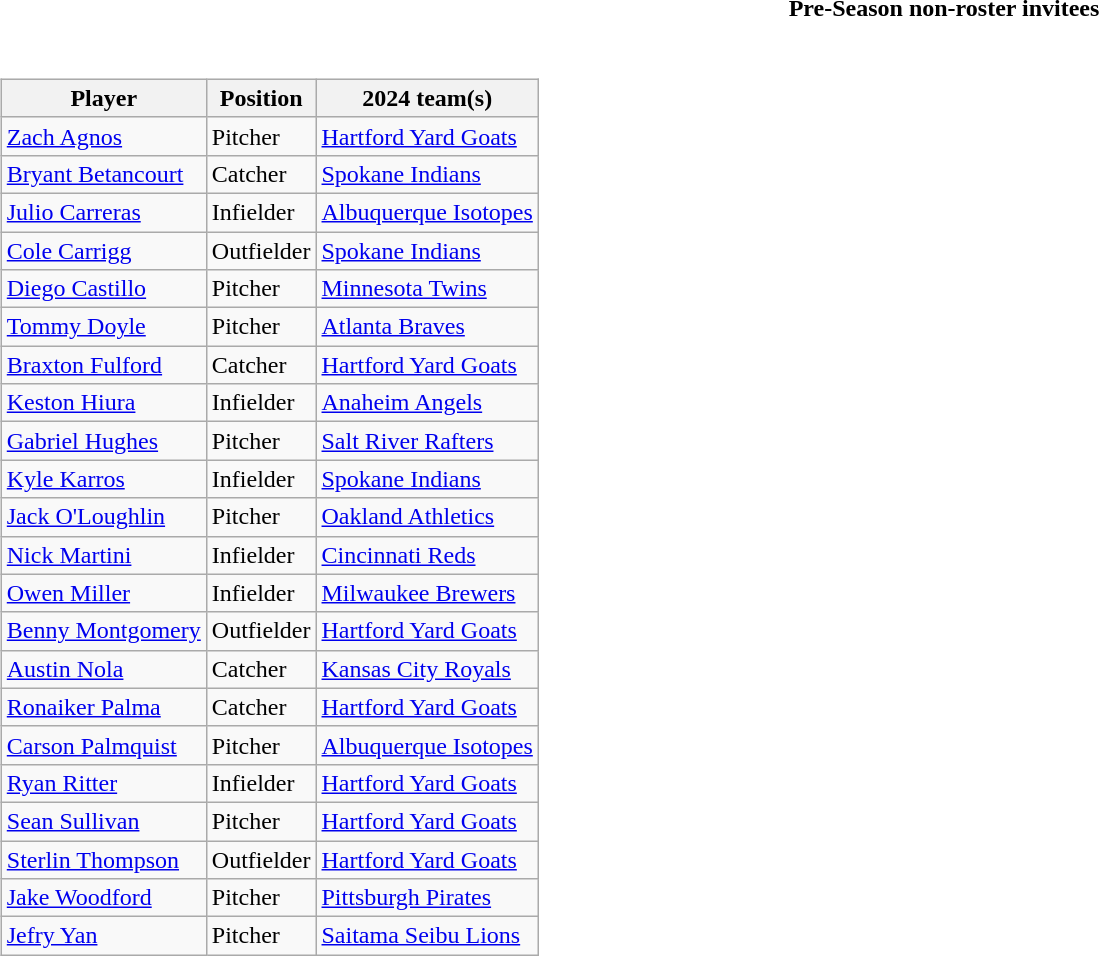<table class="toccolours collapsible collapsed" style="width:100%; background:inherit">
<tr>
<th>Pre-Season non-roster invitees</th>
</tr>
<tr>
<td><br><table class="wikitable">
<tr>
<th>Player</th>
<th>Position</th>
<th>2024 team(s)</th>
</tr>
<tr>
<td><a href='#'>Zach Agnos</a></td>
<td>Pitcher</td>
<td><a href='#'>Hartford Yard Goats</a></td>
</tr>
<tr>
<td><a href='#'>Bryant Betancourt</a></td>
<td>Catcher</td>
<td><a href='#'>Spokane Indians</a></td>
</tr>
<tr>
<td><a href='#'>Julio Carreras</a></td>
<td>Infielder</td>
<td><a href='#'>Albuquerque Isotopes</a></td>
</tr>
<tr>
<td><a href='#'>Cole Carrigg</a></td>
<td>Outfielder</td>
<td><a href='#'>Spokane Indians</a></td>
</tr>
<tr>
<td><a href='#'>Diego Castillo</a></td>
<td>Pitcher</td>
<td><a href='#'>Minnesota Twins</a></td>
</tr>
<tr>
<td><a href='#'>Tommy Doyle</a></td>
<td>Pitcher</td>
<td><a href='#'>Atlanta Braves</a></td>
</tr>
<tr>
<td><a href='#'>Braxton Fulford</a></td>
<td>Catcher</td>
<td><a href='#'>Hartford Yard Goats</a></td>
</tr>
<tr>
<td><a href='#'>Keston Hiura</a></td>
<td>Infielder</td>
<td><a href='#'>Anaheim Angels</a></td>
</tr>
<tr>
<td><a href='#'>Gabriel Hughes</a></td>
<td>Pitcher</td>
<td><a href='#'>Salt River Rafters</a></td>
</tr>
<tr>
<td><a href='#'>Kyle Karros</a></td>
<td>Infielder</td>
<td><a href='#'>Spokane Indians</a></td>
</tr>
<tr>
<td><a href='#'>Jack O'Loughlin</a></td>
<td>Pitcher</td>
<td><a href='#'>Oakland Athletics</a></td>
</tr>
<tr>
<td><a href='#'>Nick Martini</a></td>
<td>Infielder</td>
<td><a href='#'>Cincinnati Reds</a></td>
</tr>
<tr>
<td><a href='#'>Owen Miller</a></td>
<td>Infielder</td>
<td><a href='#'>Milwaukee Brewers</a></td>
</tr>
<tr>
<td><a href='#'>Benny Montgomery</a></td>
<td>Outfielder</td>
<td><a href='#'>Hartford Yard Goats</a></td>
</tr>
<tr>
<td><a href='#'>Austin Nola</a></td>
<td>Catcher</td>
<td><a href='#'>Kansas City Royals</a></td>
</tr>
<tr>
<td><a href='#'>Ronaiker Palma</a></td>
<td>Catcher</td>
<td><a href='#'>Hartford Yard Goats</a></td>
</tr>
<tr>
<td><a href='#'>Carson Palmquist</a></td>
<td>Pitcher</td>
<td><a href='#'>Albuquerque Isotopes</a></td>
</tr>
<tr>
<td><a href='#'>Ryan Ritter</a></td>
<td>Infielder</td>
<td><a href='#'>Hartford Yard Goats</a></td>
</tr>
<tr>
<td><a href='#'>Sean Sullivan</a></td>
<td>Pitcher</td>
<td><a href='#'>Hartford Yard Goats</a></td>
</tr>
<tr>
<td><a href='#'>Sterlin Thompson</a></td>
<td>Outfielder</td>
<td><a href='#'>Hartford Yard Goats</a></td>
</tr>
<tr>
<td><a href='#'>Jake Woodford</a></td>
<td>Pitcher</td>
<td><a href='#'>Pittsburgh Pirates</a></td>
</tr>
<tr>
<td><a href='#'>Jefry Yan</a></td>
<td>Pitcher</td>
<td><a href='#'>Saitama Seibu Lions</a></td>
</tr>
</table>
</td>
</tr>
</table>
